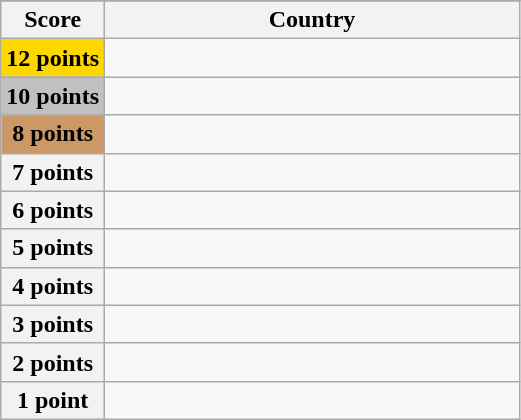<table class="wikitable">
<tr>
</tr>
<tr>
<th scope="col" width="20%">Score</th>
<th scope="col">Country</th>
</tr>
<tr>
<th scope="row" style="background:gold">12 points</th>
<td></td>
</tr>
<tr>
<th scope="row" style="background:silver">10 points</th>
<td></td>
</tr>
<tr>
<th scope="row" style="background:#CC9966">8 points</th>
<td></td>
</tr>
<tr>
<th scope="row">7 points</th>
<td></td>
</tr>
<tr>
<th scope="row">6 points</th>
<td></td>
</tr>
<tr>
<th scope="row">5 points</th>
<td></td>
</tr>
<tr>
<th scope="row">4 points</th>
<td></td>
</tr>
<tr>
<th scope="row">3 points</th>
<td></td>
</tr>
<tr>
<th scope="row">2 points</th>
<td></td>
</tr>
<tr>
<th scope="row">1 point</th>
<td></td>
</tr>
</table>
